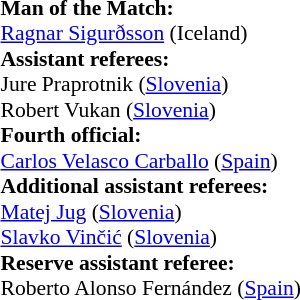<table style="width:100%; font-size:90%;">
<tr>
<td><br><strong>Man of the Match:</strong>
<br><a href='#'>Ragnar Sigurðsson</a> (Iceland)<br><strong>Assistant referees:</strong>
<br>Jure Praprotnik (<a href='#'>Slovenia</a>)
<br>Robert Vukan (<a href='#'>Slovenia</a>)
<br><strong>Fourth official:</strong>
<br><a href='#'>Carlos Velasco Carballo</a> (<a href='#'>Spain</a>)
<br><strong>Additional assistant referees:</strong>
<br><a href='#'>Matej Jug</a> (<a href='#'>Slovenia</a>)
<br><a href='#'>Slavko Vinčić</a> (<a href='#'>Slovenia</a>)
<br><strong>Reserve assistant referee:</strong>
<br>Roberto Alonso Fernández (<a href='#'>Spain</a>)</td>
</tr>
</table>
